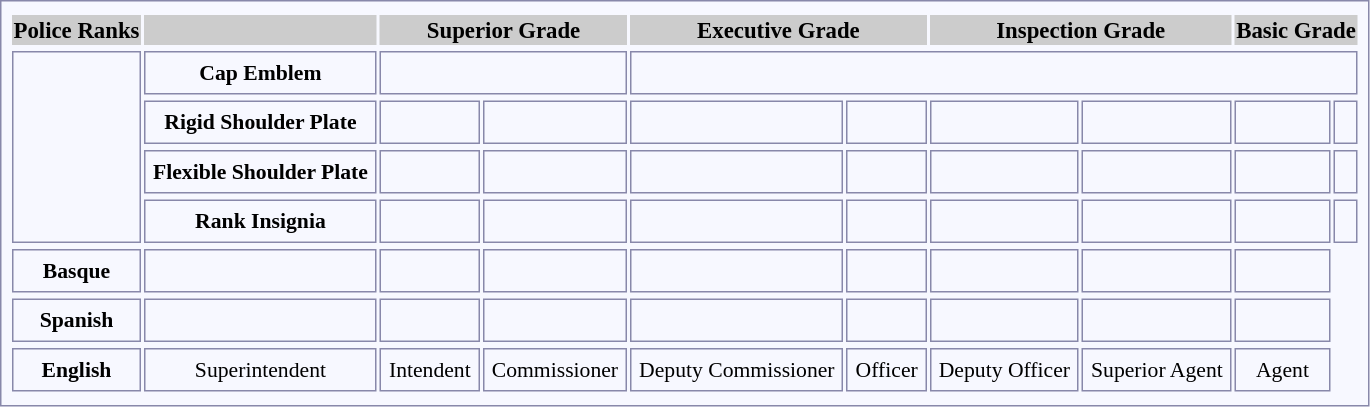<table style="border:1px solid #8888aa; background-color:#f7f8ff; padding:5px; font-size:95%; margin:0px 12px 12px 0px;">
<tr>
</tr>
<tr bgcolor="#CCCCCC">
<th><strong>Police Ranks</strong></th>
<th colspan=1></th>
<th colspan=2>Superior Grade</th>
<th colspan=2>Executive Grade</th>
<th colspan=2>Inspection Grade</th>
<th colspan=2>Basic Grade</th>
</tr>
<tr>
</tr>
<tr>
<td align="center" rowspan=7 style="border:1px solid #8888aa; background-color:#f7f8ff; padding:5px; font-size:95%; margin:0px 12px 12px 0px;"><strong></strong></td>
<td align="center" colspan=1 style="border:1px solid #8888aa; background-color:#f7f8ff; padding:5px; font-size:95%; margin:0px 12px 12px 0px;"><strong>Cap Emblem</strong></td>
<td align="center" colspan=2 style="border:1px solid #8888aa; background-color:#f7f8ff; padding:5px; font-size:95%; margin:0px 12px 12px 0px;"></td>
<td align="center" colspan=6 style="border:1px solid #8888aa; background-color:#f7f8ff; padding:5px; font-size:95%; margin:0px 12px 12px 0px;"></td>
</tr>
<tr rowspan="2">
</tr>
<tr align="center">
<td align="center" colspan=1 style="border:1px solid #8888aa; background-color:#f7f8ff; padding:5px; font-size:95%; margin:0px 12px 12px 0px;"><strong>Rigid Shoulder Plate</strong></td>
<td align="center" colspan=1 style="border:1px solid #8888aa; background-color:#f7f8ff; padding:5px; font-size:95%; margin:0px 12px 12px 0px;"></td>
<td align="center" colspan=1 style="border:1px solid #8888aa; background-color:#f7f8ff; padding:5px; font-size:95%; margin:0px 12px 12px 0px;"></td>
<td align="center" colspan=1 style="border:1px solid #8888aa; background-color:#f7f8ff; padding:5px; font-size:95%; margin:0px 12px 12px 0px;"></td>
<td align="center" colspan=1 style="border:1px solid #8888aa; background-color:#f7f8ff; padding:5px; font-size:95%; margin:0px 12px 12px 0px;"></td>
<td align="center" colspan=1 style="border:1px solid #8888aa; background-color:#f7f8ff; padding:5px; font-size:95%; margin:0px 12px 12px 0px;"></td>
<td align="center" colspan=1 style="border:1px solid #8888aa; background-color:#f7f8ff; padding:5px; font-size:95%; margin:0px 12px 12px 0px;"></td>
<td align="center" colspan=1 style="border:1px solid #8888aa; background-color:#f7f8ff; padding:5px; font-size:95%; margin:0px 12px 12px 0px;"></td>
<td align="center" colspan=1 style="border:1px solid #8888aa; background-color:#f7f8ff; padding:5px; font-size:95%; margin:0px 12px 12px 0px;"></td>
</tr>
<tr rowspan="2">
</tr>
<tr align="center">
<td align="center" colspan=1 style="border:1px solid #8888aa; background-color:#f7f8ff; padding:5px; font-size:95%; margin:0px 12px 12px 0px;"><strong>Flexible Shoulder Plate</strong></td>
<td align="center" colspan=1 style="border:1px solid #8888aa; background-color:#f7f8ff; padding:5px; font-size:95%; margin:0px 12px 12px 0px;"></td>
<td align="center" colspan=1 style="border:1px solid #8888aa; background-color:#f7f8ff; padding:5px; font-size:95%; margin:0px 12px 12px 0px;"></td>
<td align="center" colspan=1 style="border:1px solid #8888aa; background-color:#f7f8ff; padding:5px; font-size:95%; margin:0px 12px 12px 0px;"></td>
<td align="center" colspan=1 style="border:1px solid #8888aa; background-color:#f7f8ff; padding:5px; font-size:95%; margin:0px 12px 12px 0px;"></td>
<td align="center" colspan=1 style="border:1px solid #8888aa; background-color:#f7f8ff; padding:5px; font-size:95%; margin:0px 12px 12px 0px;"></td>
<td align="center" colspan=1 style="border:1px solid #8888aa; background-color:#f7f8ff; padding:5px; font-size:95%; margin:0px 12px 12px 0px;"></td>
<td align="center" colspan=1 style="border:1px solid #8888aa; background-color:#f7f8ff; padding:5px; font-size:95%; margin:0px 12px 12px 0px;"></td>
<td align="center" colspan=1 style="border:1px solid #8888aa; background-color:#f7f8ff; padding:5px; font-size:95%; margin:0px 12px 12px 0px;"></td>
</tr>
<tr rowspan="2">
</tr>
<tr align="center">
<td align="center" colspan=1 style="border:1px solid #8888aa; background-color:#f7f8ff; padding:5px; font-size:95%; margin:0px 12px 12px 0px;"><strong>Rank Insignia</strong></td>
<td align="center" colspan=1 style="border:1px solid #8888aa; background-color:#f7f8ff; padding:5px; font-size:95%; margin:0px 12px 12px 0px;"></td>
<td align="center" colspan=1 style="border:1px solid #8888aa; background-color:#f7f8ff; padding:5px; font-size:95%; margin:0px 12px 12px 0px;"></td>
<td align="center" colspan=1 style="border:1px solid #8888aa; background-color:#f7f8ff; padding:5px; font-size:95%; margin:0px 12px 12px 0px;"></td>
<td align="center" colspan=1 style="border:1px solid #8888aa; background-color:#f7f8ff; padding:5px; font-size:95%; margin:0px 12px 12px 0px;"></td>
<td align="center" colspan=1 style="border:1px solid #8888aa; background-color:#f7f8ff; padding:5px; font-size:95%; margin:0px 12px 12px 0px;"></td>
<td align="center" colspan=1 style="border:1px solid #8888aa; background-color:#f7f8ff; padding:5px; font-size:95%; margin:0px 12px 12px 0px;"></td>
<td align="center" colspan=1 style="border:1px solid #8888aa; background-color:#f7f8ff; padding:5px; font-size:95%; margin:0px 12px 12px 0px;"></td>
<td align="center" colspan=1 style="border:1px solid #8888aa; background-color:#f7f8ff; padding:5px; font-size:95%; margin:0px 12px 12px 0px;"></td>
</tr>
<tr rowspan="2">
</tr>
<tr align="center">
<td align="center" colspan=1 style="border:1px solid #8888aa; background-color:#f7f8ff; padding:5px; font-size:95%; margin:0px 12px 12px 0px;"><strong>Basque</strong></td>
<td align="center" colspan=1 style="border:1px solid #8888aa; background-color:#f7f8ff; padding:5px; font-size:95%; margin:0px 12px 12px 0px;"></td>
<td align="center" colspan=1 style="border:1px solid #8888aa; background-color:#f7f8ff; padding:5px; font-size:95%; margin:0px 12px 12px 0px;"></td>
<td align="center" colspan=1 style="border:1px solid #8888aa; background-color:#f7f8ff; padding:5px; font-size:95%; margin:0px 12px 12px 0px;"></td>
<td align="center" colspan=1 style="border:1px solid #8888aa; background-color:#f7f8ff; padding:5px; font-size:95%; margin:0px 12px 12px 0px;"></td>
<td align="center" colspan=1 style="border:1px solid #8888aa; background-color:#f7f8ff; padding:5px; font-size:95%; margin:0px 12px 12px 0px;"></td>
<td align="center" colspan=1 style="border:1px solid #8888aa; background-color:#f7f8ff; padding:5px; font-size:95%; margin:0px 12px 12px 0px;"></td>
<td align="center" colspan=1 style="border:1px solid #8888aa; background-color:#f7f8ff; padding:5px; font-size:95%; margin:0px 12px 12px 0px;"></td>
<td align="center" colspan=1 style="border:1px solid #8888aa; background-color:#f7f8ff; padding:5px; font-size:95%; margin:0px 12px 12px 0px;"></td>
</tr>
<tr rowspan="2">
</tr>
<tr align="center">
<td align="center" colspan=1 style="border:1px solid #8888aa; background-color:#f7f8ff; padding:5px; font-size:95%; margin:0px 12px 12px 0px;"><strong>Spanish</strong></td>
<td align="center" colspan=1 style="border:1px solid #8888aa; background-color:#f7f8ff; padding:5px; font-size:95%; margin:0px 12px 12px 0px;"></td>
<td align="center" colspan=1 style="border:1px solid #8888aa; background-color:#f7f8ff; padding:5px; font-size:95%; margin:0px 12px 12px 0px;"></td>
<td align="center" colspan=1 style="border:1px solid #8888aa; background-color:#f7f8ff; padding:5px; font-size:95%; margin:0px 12px 12px 0px;"></td>
<td align="center" colspan=1 style="border:1px solid #8888aa; background-color:#f7f8ff; padding:5px; font-size:95%; margin:0px 12px 12px 0px;"></td>
<td align="center" colspan=1 style="border:1px solid #8888aa; background-color:#f7f8ff; padding:5px; font-size:95%; margin:0px 12px 12px 0px;"></td>
<td align="center" colspan=1 style="border:1px solid #8888aa; background-color:#f7f8ff; padding:5px; font-size:95%; margin:0px 12px 12px 0px;"></td>
<td align="center" colspan=1 style="border:1px solid #8888aa; background-color:#f7f8ff; padding:5px; font-size:95%; margin:0px 12px 12px 0px;"></td>
<td align="center" colspan=1 style="border:1px solid #8888aa; background-color:#f7f8ff; padding:5px; font-size:95%; margin:0px 12px 12px 0px;"></td>
</tr>
<tr rowspan="2">
</tr>
<tr align="center">
<td align="center" colspan=1 style="border:1px solid #8888aa; background-color:#f7f8ff; padding:5px; font-size:95%; margin:0px 12px 12px 0px;"><strong>English</strong></td>
<td align="center" colspan=1 style="border:1px solid #8888aa; background-color:#f7f8ff; padding:5px; font-size:95%; margin:0px 12px 12px 0px;">Superintendent</td>
<td align="center" colspan=1 style="border:1px solid #8888aa; background-color:#f7f8ff; padding:5px; font-size:95%; margin:0px 12px 12px 0px;">Intendent</td>
<td align="center" colspan=1 style="border:1px solid #8888aa; background-color:#f7f8ff; padding:5px; font-size:95%; margin:0px 12px 12px 0px;">Commissioner</td>
<td align="center" colspan=1 style="border:1px solid #8888aa; background-color:#f7f8ff; padding:5px; font-size:95%; margin:0px 12px 12px 0px;">Deputy Commissioner</td>
<td align="center" colspan=1 style="border:1px solid #8888aa; background-color:#f7f8ff; padding:5px; font-size:95%; margin:0px 12px 12px 0px;">Officer</td>
<td align="center" colspan=1 style="border:1px solid #8888aa; background-color:#f7f8ff; padding:5px; font-size:95%; margin:0px 12px 12px 0px;">Deputy Officer</td>
<td align="center" colspan=1 style="border:1px solid #8888aa; background-color:#f7f8ff; padding:5px; font-size:95%; margin:0px 12px 12px 0px;">Superior Agent</td>
<td align="center" colspan=1 style="border:1px solid #8888aa; background-color:#f7f8ff; padding:5px; font-size:95%; margin:0px 12px 12px 0px;">Agent</td>
</tr>
<tr>
</tr>
</table>
